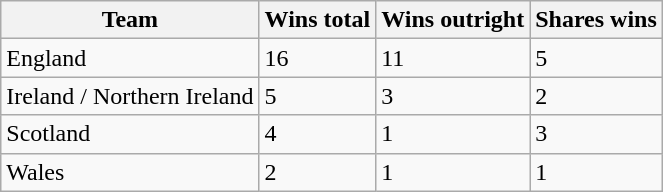<table class="wikitable">
<tr>
<th>Team</th>
<th>Wins total</th>
<th>Wins outright</th>
<th>Shares wins</th>
</tr>
<tr>
<td>England</td>
<td>16</td>
<td>11</td>
<td>5</td>
</tr>
<tr>
<td>Ireland / Northern Ireland</td>
<td>5</td>
<td>3</td>
<td>2</td>
</tr>
<tr>
<td>Scotland</td>
<td>4</td>
<td>1</td>
<td>3</td>
</tr>
<tr>
<td>Wales</td>
<td>2</td>
<td>1</td>
<td>1</td>
</tr>
</table>
